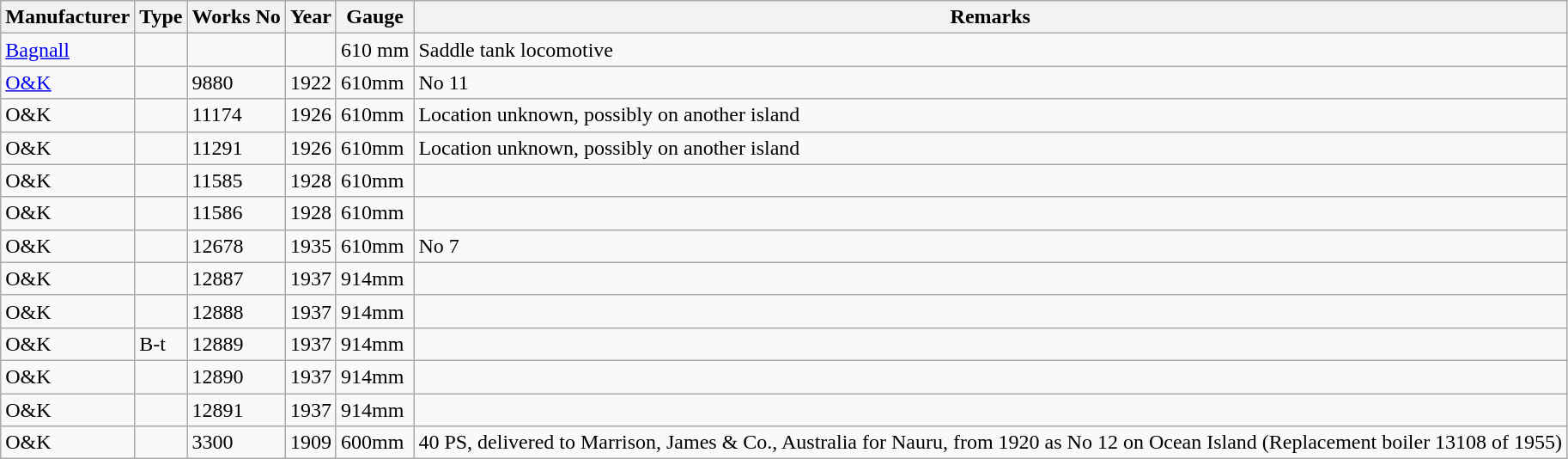<table class="wikitable sortable">
<tr>
<th>Manufacturer</th>
<th>Type</th>
<th>Works No</th>
<th>Year</th>
<th>Gauge</th>
<th>Remarks</th>
</tr>
<tr>
<td><a href='#'>Bagnall</a></td>
<td></td>
<td></td>
<td></td>
<td>610 mm</td>
<td>Saddle tank locomotive</td>
</tr>
<tr>
<td><a href='#'>O&K</a></td>
<td></td>
<td>9880</td>
<td>1922</td>
<td>610mm</td>
<td>No 11</td>
</tr>
<tr>
<td>O&K</td>
<td></td>
<td>11174</td>
<td>1926</td>
<td>610mm</td>
<td>Location unknown, possibly on another island</td>
</tr>
<tr>
<td>O&K</td>
<td></td>
<td>11291</td>
<td>1926</td>
<td>610mm</td>
<td>Location unknown, possibly on another island</td>
</tr>
<tr>
<td>O&K</td>
<td></td>
<td>11585</td>
<td>1928</td>
<td>610mm</td>
<td></td>
</tr>
<tr>
<td>O&K</td>
<td></td>
<td>11586</td>
<td>1928</td>
<td>610mm</td>
<td></td>
</tr>
<tr>
<td>O&K</td>
<td></td>
<td>12678</td>
<td>1935</td>
<td>610mm</td>
<td>No 7</td>
</tr>
<tr>
<td>O&K</td>
<td></td>
<td>12887</td>
<td>1937</td>
<td>914mm</td>
<td></td>
</tr>
<tr>
<td>O&K</td>
<td></td>
<td>12888</td>
<td>1937</td>
<td>914mm</td>
<td></td>
</tr>
<tr>
<td>O&K</td>
<td>B-t</td>
<td>12889</td>
<td>1937</td>
<td>914mm</td>
<td></td>
</tr>
<tr>
<td>O&K</td>
<td></td>
<td>12890</td>
<td>1937</td>
<td>914mm</td>
<td></td>
</tr>
<tr>
<td>O&K</td>
<td></td>
<td>12891</td>
<td>1937</td>
<td>914mm</td>
<td></td>
</tr>
<tr>
<td>O&K</td>
<td></td>
<td>3300</td>
<td>1909</td>
<td>600mm</td>
<td>40 PS, delivered to Marrison, James & Co., Australia for Nauru, from 1920 as No 12 on Ocean Island  (Replacement boiler 13108 of 1955)</td>
</tr>
</table>
